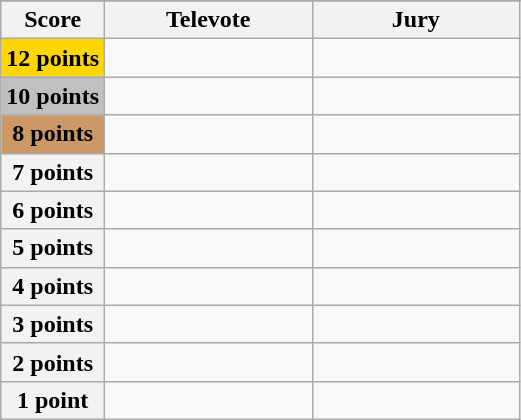<table class="wikitable">
<tr>
</tr>
<tr>
<th scope="col" width="20%">Score</th>
<th scope="col" width="40%">Televote</th>
<th scope="col" width="40%">Jury</th>
</tr>
<tr>
<th scope="row" style="background:gold">12 points</th>
<td></td>
<td></td>
</tr>
<tr>
<th scope="row" style="background:silver">10 points</th>
<td></td>
<td></td>
</tr>
<tr>
<th scope="row" style="background:#CC9966">8 points</th>
<td></td>
<td></td>
</tr>
<tr>
<th scope="row">7 points</th>
<td></td>
<td></td>
</tr>
<tr>
<th scope="row">6 points</th>
<td></td>
<td></td>
</tr>
<tr>
<th scope="row">5 points</th>
<td></td>
<td></td>
</tr>
<tr>
<th scope="row">4 points</th>
<td></td>
<td></td>
</tr>
<tr>
<th scope="row">3 points</th>
<td></td>
<td></td>
</tr>
<tr>
<th scope="row">2 points</th>
<td></td>
<td></td>
</tr>
<tr>
<th scope="row">1 point</th>
<td></td>
<td></td>
</tr>
</table>
